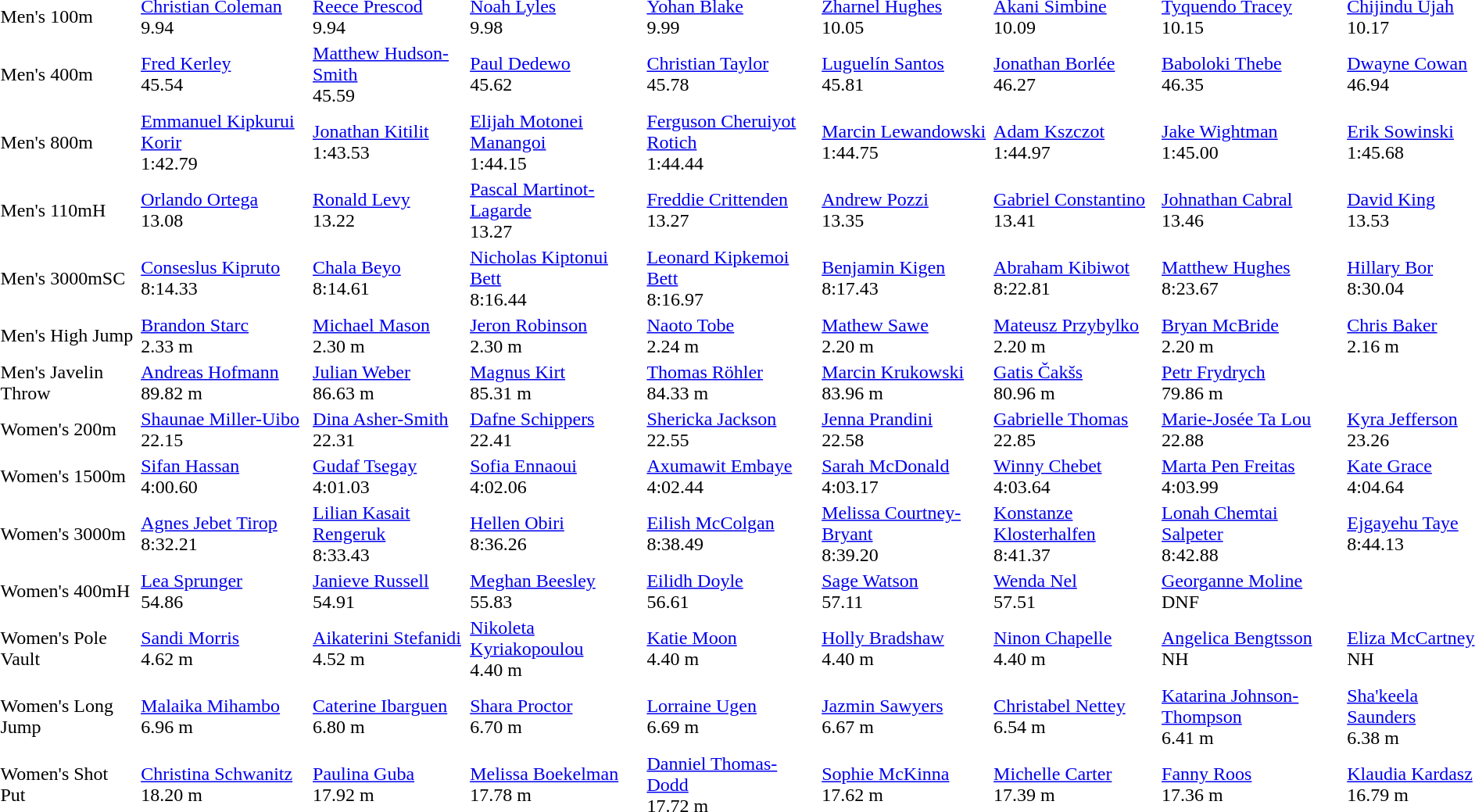<table>
<tr>
<td>Men's 100m<br></td>
<td><a href='#'>Christian Coleman</a><br>  9.94</td>
<td><a href='#'>Reece Prescod</a><br>  9.94</td>
<td><a href='#'>Noah Lyles</a><br>  9.98</td>
<td><a href='#'>Yohan Blake</a><br>  9.99</td>
<td><a href='#'>Zharnel Hughes</a><br>  10.05</td>
<td><a href='#'>Akani Simbine</a><br>  10.09</td>
<td><a href='#'>Tyquendo Tracey</a><br>  10.15</td>
<td><a href='#'>Chijindu Ujah</a><br>  10.17</td>
</tr>
<tr>
<td>Men's 400m</td>
<td><a href='#'>Fred Kerley</a><br>  45.54</td>
<td><a href='#'>Matthew Hudson-Smith</a><br>  45.59</td>
<td><a href='#'>Paul Dedewo</a><br>  45.62</td>
<td><a href='#'>Christian Taylor</a><br>  45.78</td>
<td><a href='#'>Luguelín Santos</a><br>  45.81</td>
<td><a href='#'>Jonathan Borlée</a><br>  46.27</td>
<td><a href='#'>Baboloki Thebe</a><br>  46.35</td>
<td><a href='#'>Dwayne Cowan</a><br>  46.94</td>
</tr>
<tr>
<td>Men's 800m</td>
<td><a href='#'>Emmanuel Kipkurui Korir</a><br>  1:42.79</td>
<td><a href='#'>Jonathan Kitilit</a><br>  1:43.53</td>
<td><a href='#'>Elijah Motonei Manangoi</a><br>  1:44.15</td>
<td><a href='#'>Ferguson Cheruiyot Rotich</a><br>  1:44.44</td>
<td><a href='#'>Marcin Lewandowski</a><br>  1:44.75</td>
<td><a href='#'>Adam Kszczot</a><br>  1:44.97</td>
<td><a href='#'>Jake Wightman</a><br>  1:45.00</td>
<td><a href='#'>Erik Sowinski</a><br>  1:45.68</td>
</tr>
<tr>
<td>Men's 110mH<br></td>
<td><a href='#'>Orlando Ortega</a><br>  13.08</td>
<td><a href='#'>Ronald Levy</a><br>  13.22</td>
<td><a href='#'>Pascal Martinot-Lagarde</a><br>  13.27</td>
<td><a href='#'>Freddie Crittenden</a><br>  13.27</td>
<td><a href='#'>Andrew Pozzi</a><br>  13.35</td>
<td><a href='#'>Gabriel Constantino</a><br>  13.41</td>
<td><a href='#'>Johnathan Cabral</a><br>  13.46</td>
<td><a href='#'>David King</a><br>  13.53</td>
</tr>
<tr>
<td>Men's 3000mSC</td>
<td><a href='#'>Conseslus Kipruto</a><br>  8:14.33</td>
<td><a href='#'>Chala Beyo</a><br>  8:14.61</td>
<td><a href='#'>Nicholas Kiptonui Bett</a><br>  8:16.44</td>
<td><a href='#'>Leonard Kipkemoi Bett</a><br>  8:16.97</td>
<td><a href='#'>Benjamin Kigen</a><br>  8:17.43</td>
<td><a href='#'>Abraham Kibiwot</a><br>  8:22.81</td>
<td><a href='#'>Matthew Hughes</a><br>  8:23.67</td>
<td><a href='#'>Hillary Bor</a><br>  8:30.04</td>
</tr>
<tr>
<td>Men's High Jump</td>
<td><a href='#'>Brandon Starc</a><br>  2.33 m</td>
<td><a href='#'>Michael Mason</a><br>  2.30 m</td>
<td><a href='#'>Jeron Robinson</a><br>  2.30 m</td>
<td><a href='#'>Naoto Tobe</a><br>  2.24 m</td>
<td><a href='#'>Mathew Sawe</a><br>  2.20 m</td>
<td><a href='#'>Mateusz Przybylko</a><br>  2.20 m</td>
<td><a href='#'>Bryan McBride</a><br>  2.20 m</td>
<td><a href='#'>Chris Baker</a><br>  2.16 m</td>
</tr>
<tr>
<td>Men's Javelin Throw</td>
<td><a href='#'>Andreas Hofmann</a><br>  89.82 m</td>
<td><a href='#'>Julian Weber</a><br>  86.63 m</td>
<td><a href='#'>Magnus Kirt</a><br>  85.31 m</td>
<td><a href='#'>Thomas Röhler</a><br>  84.33 m</td>
<td><a href='#'>Marcin Krukowski</a><br>  83.96 m</td>
<td><a href='#'>Gatis Čakšs</a><br>  80.96 m</td>
<td><a href='#'>Petr Frydrych</a><br>  79.86 m</td>
</tr>
<tr>
<td>Women's 200m<br></td>
<td><a href='#'>Shaunae Miller-Uibo</a><br>  22.15</td>
<td><a href='#'>Dina Asher-Smith</a><br>  22.31</td>
<td><a href='#'>Dafne Schippers</a><br>  22.41</td>
<td><a href='#'>Shericka Jackson</a><br>  22.55</td>
<td><a href='#'>Jenna Prandini</a><br>  22.58</td>
<td><a href='#'>Gabrielle Thomas</a><br>  22.85</td>
<td><a href='#'>Marie-Josée Ta Lou</a><br>  22.88</td>
<td><a href='#'>Kyra Jefferson</a><br>  23.26</td>
</tr>
<tr>
<td>Women's 1500m</td>
<td><a href='#'>Sifan Hassan</a><br>  4:00.60</td>
<td><a href='#'>Gudaf Tsegay</a><br>  4:01.03</td>
<td><a href='#'>Sofia Ennaoui</a><br>  4:02.06</td>
<td><a href='#'>Axumawit Embaye</a><br>  4:02.44</td>
<td><a href='#'>Sarah McDonald</a><br>  4:03.17</td>
<td><a href='#'>Winny Chebet</a><br>  4:03.64</td>
<td><a href='#'>Marta Pen Freitas</a><br>  4:03.99</td>
<td><a href='#'>Kate Grace</a><br>  4:04.64</td>
</tr>
<tr>
<td>Women's 3000m</td>
<td><a href='#'>Agnes Jebet Tirop</a><br>  8:32.21</td>
<td><a href='#'>Lilian Kasait Rengeruk</a><br>  8:33.43</td>
<td><a href='#'>Hellen Obiri</a><br>  8:36.26</td>
<td><a href='#'>Eilish McColgan</a><br>  8:38.49</td>
<td><a href='#'>Melissa Courtney-Bryant</a><br>  8:39.20</td>
<td><a href='#'>Konstanze Klosterhalfen</a><br>  8:41.37</td>
<td><a href='#'>Lonah Chemtai Salpeter</a><br>  8:42.88</td>
<td><a href='#'>Ejgayehu Taye</a><br>  8:44.13</td>
</tr>
<tr>
<td>Women's 400mH</td>
<td><a href='#'>Lea Sprunger</a><br>  54.86</td>
<td><a href='#'>Janieve Russell</a><br>  54.91</td>
<td><a href='#'>Meghan Beesley</a><br>  55.83</td>
<td><a href='#'>Eilidh Doyle</a><br>  56.61</td>
<td><a href='#'>Sage Watson</a><br>  57.11</td>
<td><a href='#'>Wenda Nel</a><br>  57.51</td>
<td><a href='#'>Georganne Moline</a><br>  DNF</td>
</tr>
<tr>
<td>Women's Pole Vault</td>
<td><a href='#'>Sandi Morris</a><br>  4.62 m</td>
<td><a href='#'>Aikaterini Stefanidi</a><br>  4.52 m</td>
<td><a href='#'>Nikoleta Kyriakopoulou</a><br>  4.40 m</td>
<td><a href='#'>Katie Moon</a><br>  4.40 m</td>
<td><a href='#'>Holly Bradshaw</a><br>  4.40 m</td>
<td><a href='#'>Ninon Chapelle</a><br>  4.40 m</td>
<td><a href='#'>Angelica Bengtsson</a><br>  NH</td>
<td><a href='#'>Eliza McCartney</a><br>  NH</td>
</tr>
<tr>
<td>Women's Long Jump</td>
<td><a href='#'>Malaika Mihambo</a><br>  6.96 m</td>
<td><a href='#'>Caterine Ibarguen</a><br>  6.80 m</td>
<td><a href='#'>Shara Proctor</a><br>  6.70 m</td>
<td><a href='#'>Lorraine Ugen</a><br>  6.69 m</td>
<td><a href='#'>Jazmin Sawyers</a><br>  6.67 m</td>
<td><a href='#'>Christabel Nettey</a><br>  6.54 m</td>
<td><a href='#'>Katarina Johnson-Thompson</a><br>  6.41 m</td>
<td><a href='#'>Sha'keela Saunders</a><br>  6.38 m</td>
</tr>
<tr>
<td>Women's Shot Put</td>
<td><a href='#'>Christina Schwanitz</a><br>  18.20 m</td>
<td><a href='#'>Paulina Guba</a><br>  17.92 m</td>
<td><a href='#'>Melissa Boekelman</a><br>  17.78 m</td>
<td><a href='#'>Danniel Thomas-Dodd</a><br>  17.72 m</td>
<td><a href='#'>Sophie McKinna</a><br>  17.62 m</td>
<td><a href='#'>Michelle Carter</a><br>  17.39 m</td>
<td><a href='#'>Fanny Roos</a><br>  17.36 m</td>
<td><a href='#'>Klaudia Kardasz</a><br>  16.79 m</td>
</tr>
</table>
